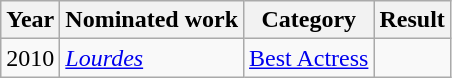<table class="wikitable sortable">
<tr>
<th>Year</th>
<th>Nominated work</th>
<th>Category</th>
<th>Result</th>
</tr>
<tr>
<td>2010</td>
<td><em><a href='#'>Lourdes</a></em></td>
<td><a href='#'>Best Actress</a></td>
<td></td>
</tr>
</table>
